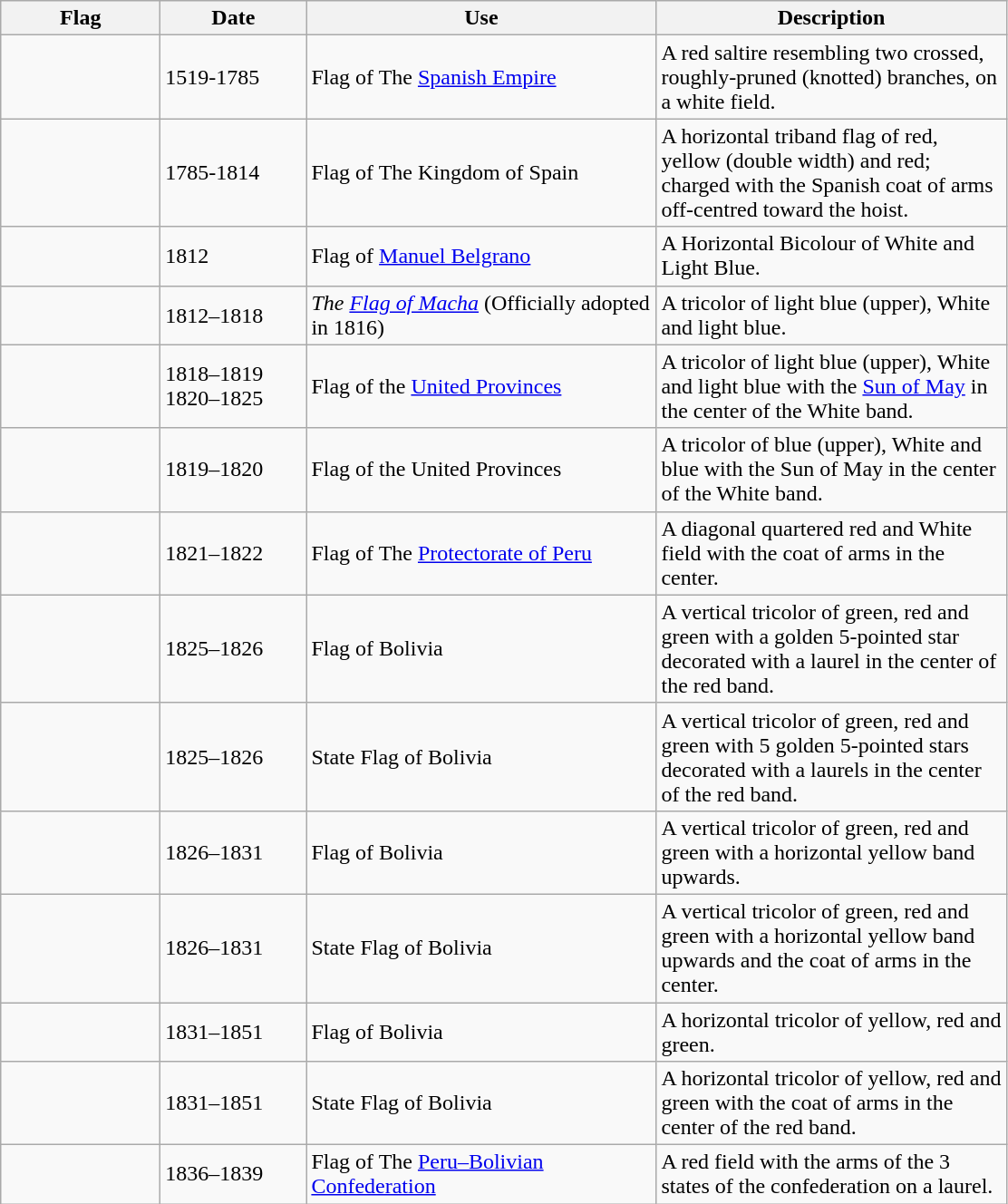<table class="wikitable">
<tr>
<th style="width:110px;">Flag</th>
<th style="width:100px;">Date</th>
<th style="width:250px;">Use</th>
<th style="width:250px;">Description</th>
</tr>
<tr>
<td></td>
<td>1519-1785</td>
<td>Flag of The <a href='#'>Spanish Empire</a></td>
<td>A red saltire resembling two crossed, roughly-pruned (knotted) branches, on a white field.</td>
</tr>
<tr>
<td></td>
<td>1785-1814</td>
<td>Flag of The Kingdom of Spain</td>
<td>A horizontal triband flag of red, yellow (double width) and red; charged with the Spanish coat of arms off-centred toward the hoist.</td>
</tr>
<tr>
<td></td>
<td>1812</td>
<td>Flag of <a href='#'>Manuel Belgrano</a></td>
<td>A Horizontal Bicolour of White and Light Blue.</td>
</tr>
<tr>
<td></td>
<td>1812–1818</td>
<td><em>The <a href='#'>Flag of Macha</a></em> (Officially adopted in 1816)</td>
<td>A tricolor of light blue (upper), White and light blue.</td>
</tr>
<tr>
<td></td>
<td>1818–1819 <br>1820–1825</td>
<td>Flag of the <a href='#'>United Provinces</a></td>
<td>A tricolor of light blue (upper), White and light blue with the <a href='#'>Sun of May</a> in the center of the White band.</td>
</tr>
<tr>
<td></td>
<td>1819–1820</td>
<td>Flag of the United Provinces</td>
<td>A tricolor of blue (upper), White and blue with the Sun of May in the center of the White band.</td>
</tr>
<tr>
<td></td>
<td>1821–1822</td>
<td>Flag of The <a href='#'>Protectorate of Peru</a></td>
<td>A diagonal quartered red and White field with the coat of arms in the center.</td>
</tr>
<tr>
<td></td>
<td>1825–1826</td>
<td>Flag of Bolivia</td>
<td>A vertical tricolor of green, red and green with a golden 5-pointed star decorated with a laurel in the center of the red band.</td>
</tr>
<tr>
<td></td>
<td>1825–1826</td>
<td>State Flag of Bolivia</td>
<td>A vertical tricolor of green, red and green with 5 golden 5-pointed stars decorated with a laurels in the center of the red band.</td>
</tr>
<tr>
<td></td>
<td>1826–1831</td>
<td>Flag of Bolivia</td>
<td>A vertical tricolor of green, red and green with a horizontal yellow band upwards.</td>
</tr>
<tr>
<td></td>
<td>1826–1831</td>
<td>State Flag of Bolivia</td>
<td>A vertical tricolor of green, red and green with a horizontal yellow band upwards and the coat of arms in the center.</td>
</tr>
<tr>
<td></td>
<td>1831–1851</td>
<td>Flag of Bolivia</td>
<td>A horizontal tricolor of yellow, red and green.</td>
</tr>
<tr>
<td></td>
<td>1831–1851</td>
<td>State Flag of Bolivia</td>
<td>A horizontal tricolor of yellow, red and green with the coat of arms in the center of the red band.</td>
</tr>
<tr>
<td></td>
<td>1836–1839</td>
<td>Flag of The <a href='#'>Peru–Bolivian Confederation</a></td>
<td>A red field with the arms of the 3 states of the confederation on a laurel.</td>
</tr>
</table>
